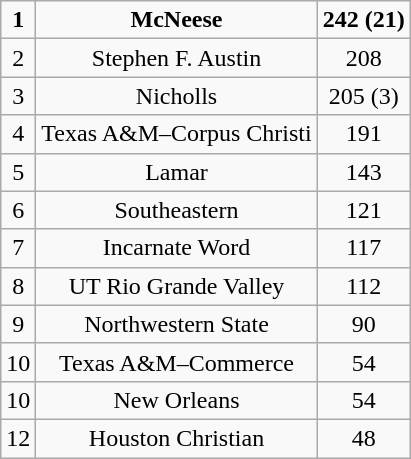<table class="wikitable">
<tr align="center">
<td><strong>1</strong></td>
<td><strong>McNeese</strong></td>
<td><strong>242 (21)</strong></td>
</tr>
<tr align="center">
<td>2</td>
<td>Stephen F. Austin</td>
<td>208</td>
</tr>
<tr align="center">
<td>3</td>
<td>Nicholls</td>
<td>205 (3)</td>
</tr>
<tr align="center">
<td>4</td>
<td>Texas A&M–Corpus Christi</td>
<td>191</td>
</tr>
<tr align="center">
<td>5</td>
<td>Lamar</td>
<td>143</td>
</tr>
<tr align="center">
<td>6</td>
<td>Southeastern</td>
<td>121</td>
</tr>
<tr align="center">
<td>7</td>
<td>Incarnate Word</td>
<td>117</td>
</tr>
<tr align="center">
<td>8</td>
<td>UT Rio Grande Valley</td>
<td>112</td>
</tr>
<tr align="center">
<td>9</td>
<td>Northwestern State</td>
<td>90</td>
</tr>
<tr align="center">
<td>10</td>
<td>Texas A&M–Commerce</td>
<td>54</td>
</tr>
<tr align="center">
<td>10</td>
<td>New Orleans</td>
<td>54</td>
</tr>
<tr align="center">
<td>12</td>
<td>Houston Christian</td>
<td>48</td>
</tr>
</table>
